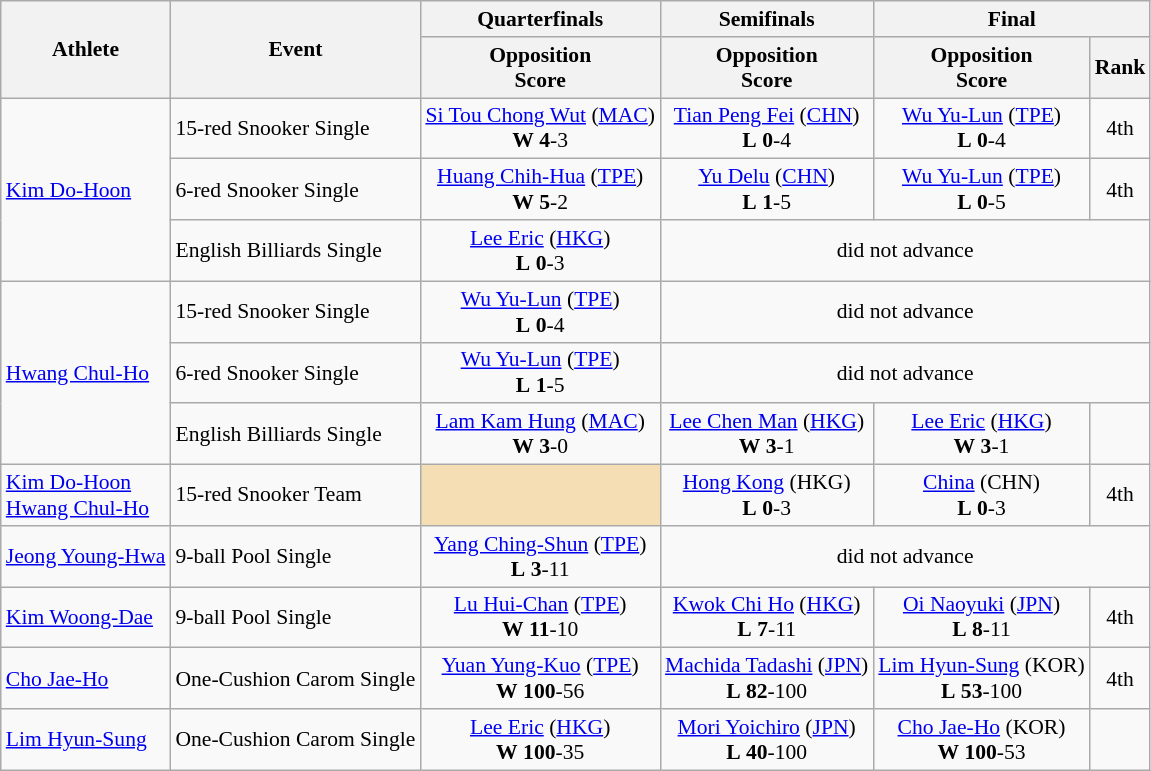<table class="wikitable" style="font-size:90%">
<tr>
<th rowspan="2">Athlete</th>
<th rowspan="2">Event</th>
<th>Quarterfinals</th>
<th>Semifinals</th>
<th colspan="2">Final</th>
</tr>
<tr>
<th>Opposition<br>Score</th>
<th>Opposition<br>Score</th>
<th>Opposition<br>Score</th>
<th>Rank</th>
</tr>
<tr>
<td rowspan=3><a href='#'>Kim Do-Hoon</a></td>
<td>15-red Snooker Single</td>
<td align=center> <a href='#'>Si Tou Chong Wut</a> <span>(<a href='#'>MAC</a>)</span><br><strong>W</strong> <strong>4</strong>-3</td>
<td align=center> <a href='#'>Tian Peng Fei</a> <span>(<a href='#'>CHN</a>)</span><br><strong>L</strong> <strong>0</strong>-4</td>
<td align=center> <a href='#'>Wu Yu-Lun</a> <span>(<a href='#'>TPE</a>)</span><br><strong>L</strong> <strong>0</strong>-4</td>
<td align=center>4th</td>
</tr>
<tr>
<td>6-red Snooker Single</td>
<td align=center> <a href='#'>Huang Chih-Hua</a> <span>(<a href='#'>TPE</a>)</span><br><strong>W</strong> <strong>5</strong>-2</td>
<td align=center> <a href='#'>Yu Delu</a> <span>(<a href='#'>CHN</a>)</span><br><strong>L</strong> <strong>1</strong>-5</td>
<td align=center> <a href='#'>Wu Yu-Lun</a> <span>(<a href='#'>TPE</a>)</span><br><strong>L</strong> <strong>0</strong>-5</td>
<td align=center>4th</td>
</tr>
<tr>
<td>English Billiards Single</td>
<td align=center> <a href='#'>Lee Eric</a> <span>(<a href='#'>HKG</a>)</span><br><strong>L</strong> <strong>0</strong>-3</td>
<td colspan=3 align="center">did not advance</td>
</tr>
<tr>
<td rowspan=3><a href='#'>Hwang Chul-Ho</a></td>
<td>15-red Snooker Single</td>
<td align=center> <a href='#'>Wu Yu-Lun</a> <span>(<a href='#'>TPE</a>)</span><br><strong>L</strong> <strong>0</strong>-4</td>
<td colspan=3 align="center">did not advance</td>
</tr>
<tr>
<td>6-red Snooker Single</td>
<td align=center> <a href='#'>Wu Yu-Lun</a> <span>(<a href='#'>TPE</a>)</span><br><strong>L</strong> <strong>1</strong>-5</td>
<td colspan=3 align="center">did not advance</td>
</tr>
<tr>
<td>English Billiards Single</td>
<td align=center> <a href='#'>Lam Kam Hung</a> <span>(<a href='#'>MAC</a>)</span><br><strong>W</strong> <strong>3</strong>-0</td>
<td align=center> <a href='#'>Lee Chen Man</a> <span>(<a href='#'>HKG</a>)</span><br><strong>W</strong> <strong>3</strong>-1</td>
<td align=center> <a href='#'>Lee Eric</a> <span>(<a href='#'>HKG</a>)</span><br><strong>W</strong> <strong>3</strong>-1</td>
<td align=center></td>
</tr>
<tr>
<td><a href='#'>Kim Do-Hoon</a><br><a href='#'>Hwang Chul-Ho</a></td>
<td>15-red Snooker Team</td>
<td bgcolor=wheat></td>
<td align=center> <a href='#'>Hong Kong</a> <span>(HKG)</span><br> <strong>L</strong> <strong>0</strong>-3</td>
<td align=center> <a href='#'>China</a> <span>(CHN)</span><br> <strong>L</strong> <strong>0</strong>-3</td>
<td align=center>4th</td>
</tr>
<tr>
<td><a href='#'>Jeong Young-Hwa</a></td>
<td>9-ball Pool Single</td>
<td align=center> <a href='#'>Yang Ching-Shun</a> <span>(<a href='#'>TPE</a>)</span><br><strong>L</strong> <strong>3</strong>-11</td>
<td colspan=3 align="center">did not advance</td>
</tr>
<tr>
<td><a href='#'>Kim Woong-Dae</a></td>
<td>9-ball Pool Single</td>
<td align=center> <a href='#'>Lu Hui-Chan</a> <span>(<a href='#'>TPE</a>)</span><br><strong>W</strong> <strong>11</strong>-10</td>
<td align=center> <a href='#'>Kwok Chi Ho</a> <span>(<a href='#'>HKG</a>)</span><br><strong>L</strong> <strong>7</strong>-11</td>
<td align=center> <a href='#'>Oi Naoyuki</a> <span>(<a href='#'>JPN</a>)</span><br><strong>L</strong> <strong>8</strong>-11</td>
<td align=center>4th</td>
</tr>
<tr>
<td><a href='#'>Cho Jae-Ho</a></td>
<td>One-Cushion Carom Single</td>
<td align=center> <a href='#'>Yuan Yung-Kuo</a> <span>(<a href='#'>TPE</a>)</span><br><strong>W</strong> <strong>100</strong>-56</td>
<td align=center> <a href='#'>Machida Tadashi</a> <span>(<a href='#'>JPN</a>)</span><br><strong>L</strong> <strong>82</strong>-100</td>
<td align=center> <a href='#'>Lim Hyun-Sung</a> <span>(KOR)</span><br><strong>L</strong> <strong>53</strong>-100</td>
<td align=center>4th</td>
</tr>
<tr>
<td><a href='#'>Lim Hyun-Sung</a></td>
<td>One-Cushion Carom Single</td>
<td align=center> <a href='#'>Lee Eric</a> <span>(<a href='#'>HKG</a>)</span><br><strong>W</strong> <strong>100</strong>-35</td>
<td align=center> <a href='#'>Mori Yoichiro</a> <span>(<a href='#'>JPN</a>)</span><br><strong>L</strong> <strong>40</strong>-100</td>
<td align=center> <a href='#'>Cho Jae-Ho</a> <span>(KOR)</span><br><strong>W</strong> <strong>100</strong>-53</td>
<td align=center></td>
</tr>
</table>
